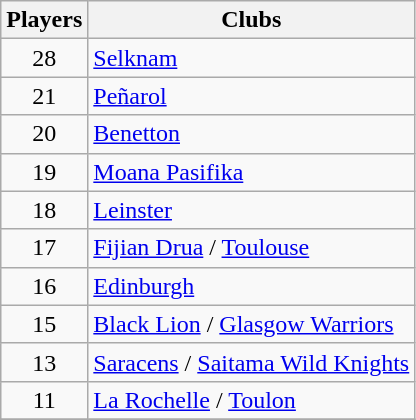<table class="wikitable">
<tr>
<th>Players</th>
<th>Clubs</th>
</tr>
<tr>
<td align=center>28</td>
<td> <a href='#'>Selknam</a></td>
</tr>
<tr>
<td align=center>21</td>
<td> <a href='#'>Peñarol</a></td>
</tr>
<tr>
<td align=center>20</td>
<td> <a href='#'>Benetton</a></td>
</tr>
<tr>
<td align=center>19</td>
<td> <a href='#'>Moana Pasifika</a></td>
</tr>
<tr>
<td align=center>18</td>
<td> <a href='#'>Leinster</a></td>
</tr>
<tr>
<td align=center>17</td>
<td> <a href='#'>Fijian Drua</a> /  <a href='#'>Toulouse</a></td>
</tr>
<tr>
<td align=center>16</td>
<td> <a href='#'>Edinburgh</a></td>
</tr>
<tr>
<td align=center>15</td>
<td> <a href='#'>Black Lion</a> /  <a href='#'>Glasgow Warriors</a></td>
</tr>
<tr>
<td align=center>13</td>
<td> <a href='#'>Saracens</a> /  <a href='#'>Saitama Wild Knights</a></td>
</tr>
<tr>
<td align=center>11</td>
<td> <a href='#'>La Rochelle</a> /  <a href='#'>Toulon</a></td>
</tr>
<tr>
</tr>
</table>
